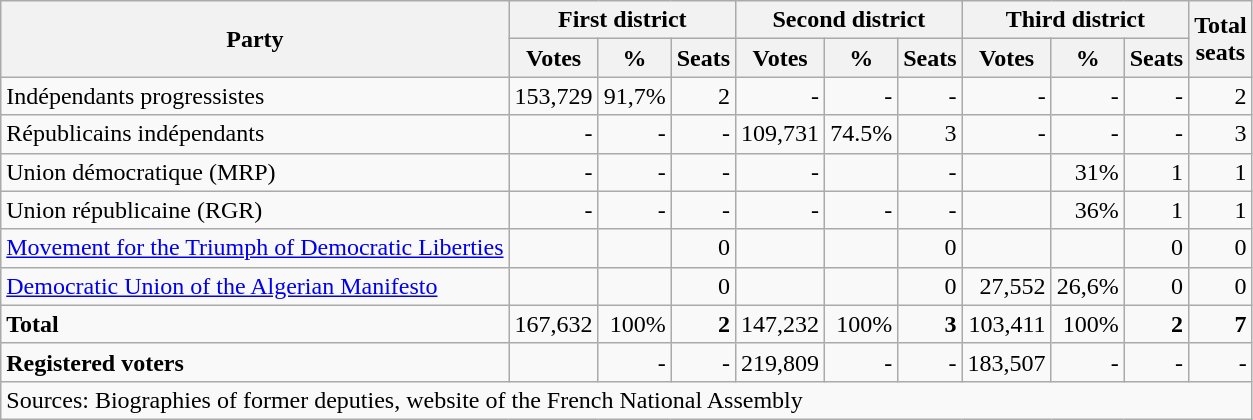<table class=wikitable style=text-align:right>
<tr>
<th rowspan=2>Party</th>
<th colspan=3>First district</th>
<th colspan=3>Second district</th>
<th colspan=3>Third district</th>
<th rowspan=2>Total<br>seats</th>
</tr>
<tr>
<th>Votes</th>
<th>%</th>
<th>Seats</th>
<th>Votes</th>
<th>%</th>
<th>Seats</th>
<th>Votes</th>
<th>%</th>
<th>Seats</th>
</tr>
<tr>
<td align=left>Indépendants progressistes</td>
<td>153,729</td>
<td>91,7%</td>
<td>2</td>
<td>-</td>
<td>-</td>
<td>-</td>
<td>-</td>
<td>-</td>
<td>-</td>
<td>2</td>
</tr>
<tr>
<td align=left>Républicains indépendants</td>
<td>-</td>
<td>-</td>
<td>-</td>
<td>109,731</td>
<td>74.5%</td>
<td>3</td>
<td>-</td>
<td>-</td>
<td>-</td>
<td>3</td>
</tr>
<tr>
<td align=left>Union démocratique (MRP)</td>
<td>-</td>
<td>-</td>
<td>-</td>
<td>-</td>
<td></td>
<td>-</td>
<td></td>
<td>31%</td>
<td>1</td>
<td>1</td>
</tr>
<tr>
<td align=left>Union républicaine (RGR)</td>
<td>-</td>
<td>-</td>
<td>-</td>
<td>-</td>
<td>-</td>
<td>-</td>
<td></td>
<td>36%</td>
<td>1</td>
<td>1</td>
</tr>
<tr>
<td align=left><a href='#'>Movement for the Triumph of Democratic Liberties</a></td>
<td></td>
<td></td>
<td>0</td>
<td></td>
<td></td>
<td>0</td>
<td></td>
<td></td>
<td>0</td>
<td>0</td>
</tr>
<tr>
<td align=left><a href='#'>Democratic Union of the Algerian Manifesto</a></td>
<td></td>
<td></td>
<td>0</td>
<td></td>
<td></td>
<td>0</td>
<td>27,552</td>
<td>26,6%</td>
<td>0</td>
<td>0</td>
</tr>
<tr>
<td align=left><strong>Total</strong></td>
<td>167,632</td>
<td>100%</td>
<td><strong>2</strong></td>
<td>147,232</td>
<td>100%</td>
<td><strong>3</strong></td>
<td>103,411</td>
<td>100%</td>
<td><strong>2</strong></td>
<td><strong>7</strong></td>
</tr>
<tr>
<td align=left><strong>Registered voters</strong></td>
<td></td>
<td>-</td>
<td>-</td>
<td>219,809</td>
<td>-</td>
<td>-</td>
<td>183,507</td>
<td>-</td>
<td>-</td>
<td>-</td>
</tr>
<tr>
<td align=left colspan=11>Sources: Biographies of former deputies, website of the French National Assembly</td>
</tr>
</table>
